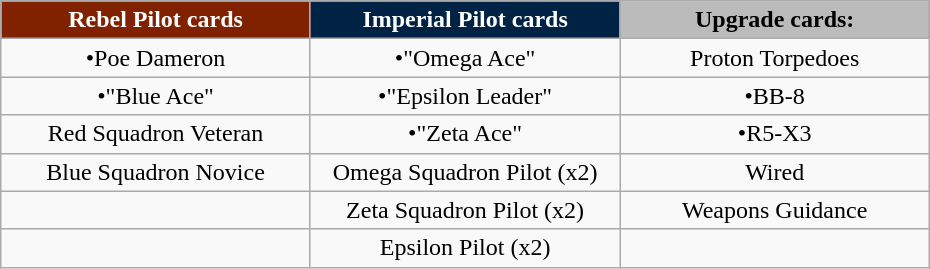<table class="wikitable" style="text-align: center;">
<tr>
<th style="background:#802200; width:199px; color:white;">Rebel Pilot cards</th>
<th style="background:#002244; width:199px; color:white;">Imperial Pilot cards</th>
<th style="background:#bbbbbb; width:199px;">Upgrade cards:</th>
</tr>
<tr>
<td>•Poe Dameron</td>
<td>•"Omega Ace"</td>
<td>Proton Torpedoes</td>
</tr>
<tr>
<td>•"Blue Ace"</td>
<td>•"Epsilon Leader"</td>
<td>•BB-8</td>
</tr>
<tr>
<td>Red Squadron Veteran</td>
<td>•"Zeta Ace"</td>
<td>•R5-X3</td>
</tr>
<tr>
<td>Blue Squadron Novice</td>
<td>Omega Squadron Pilot (x2)</td>
<td>Wired</td>
</tr>
<tr>
<td></td>
<td>Zeta Squadron Pilot (x2)</td>
<td>Weapons Guidance</td>
</tr>
<tr>
<td></td>
<td>Epsilon Pilot (x2)</td>
<td></td>
</tr>
</table>
